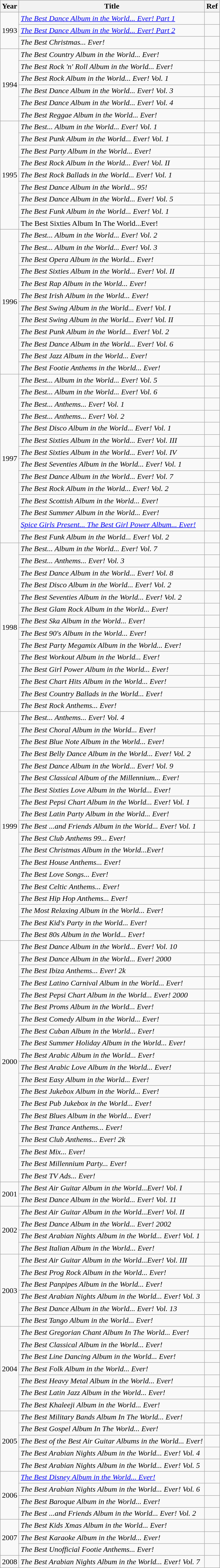<table class="wikitable">
<tr>
<th>Year</th>
<th>Title</th>
<th>Ref</th>
</tr>
<tr>
<td rowspan="3">1993</td>
<td><em><a href='#'>The Best Dance Album in the World... Ever! Part 1</a></em></td>
<td></td>
</tr>
<tr>
<td><em><a href='#'>The Best Dance Album in the World... Ever! Part 2</a></em></td>
<td></td>
</tr>
<tr>
<td><em>The Best Christmas... Ever!</em></td>
<td></td>
</tr>
<tr>
<td rowspan="6">1994</td>
<td><em>The Best Country Album in the World... Ever!</em></td>
<td></td>
</tr>
<tr>
<td><em>The Best Rock 'n' Roll Album in the World... Ever!</em></td>
<td></td>
</tr>
<tr>
<td><em>The Best Rock Album in the World... Ever! Vol. 1</em></td>
<td></td>
</tr>
<tr>
<td><em>The Best Dance Album in the World... Ever! Vol. 3</em></td>
<td></td>
</tr>
<tr>
<td><em>The Best Dance Album in the World... Ever! Vol. 4</em></td>
<td></td>
</tr>
<tr>
<td><em>The Best Reggae Album in the World... Ever!</em></td>
<td></td>
</tr>
<tr>
<td rowspan="9">1995</td>
<td><em>The Best... Album in the World... Ever! Vol. 1</em></td>
<td></td>
</tr>
<tr>
<td><em>The Best Punk Album in the World... Ever! Vol. 1</em></td>
<td></td>
</tr>
<tr>
<td><em>The Best Party Album in the World... Ever!</em></td>
<td></td>
</tr>
<tr>
<td><em>The Best Rock Album in the World... Ever! Vol. II</em></td>
<td></td>
</tr>
<tr>
<td><em>The Best Rock Ballads in the World... Ever! Vol. 1</em></td>
<td></td>
</tr>
<tr>
<td><em>The Best Dance Album in the World... 95!</em></td>
<td></td>
</tr>
<tr>
<td><em>The Best Dance Album in the World... Ever! Vol. 5</em></td>
<td></td>
</tr>
<tr>
<td><em>The Best Funk Album in the World... Ever! Vol. 1</em></td>
<td></td>
</tr>
<tr>
<td>The Best Sixties Album In The World...Ever!</td>
<td></td>
</tr>
<tr>
<td rowspan="12">1996</td>
<td><em>The Best... Album in the World... Ever! Vol. 2</em></td>
<td></td>
</tr>
<tr>
<td><em>The Best... Album in the World... Ever! Vol. 3</em></td>
<td></td>
</tr>
<tr>
<td><em>The Best Opera Album in the World... Ever!</em></td>
<td></td>
</tr>
<tr>
<td><em>The Best Sixties Album in the World... Ever! Vol. II</em></td>
<td></td>
</tr>
<tr>
<td><em>The Best Rap Album in the World... Ever!</em></td>
<td></td>
</tr>
<tr>
<td><em>The Best Irish Album in the World... Ever!</em></td>
<td></td>
</tr>
<tr>
<td><em>The Best Swing Album in the World... Ever! Vol. I</em></td>
<td></td>
</tr>
<tr>
<td><em>The Best Swing Album in the World... Ever! Vol. II</em></td>
<td></td>
</tr>
<tr>
<td><em>The Best Punk Album in the World... Ever! Vol. 2</em></td>
<td></td>
</tr>
<tr>
<td><em>The Best Dance Album in the World... Ever! Vol. 6</em></td>
<td></td>
</tr>
<tr>
<td><em>The Best Jazz Album in the World... Ever!</em></td>
<td></td>
</tr>
<tr>
<td><em>The Best Footie Anthems in the World... Ever!</em></td>
<td></td>
</tr>
<tr>
<td rowspan="14">1997</td>
<td><em>The Best... Album in the World... Ever! Vol. 5</em></td>
<td></td>
</tr>
<tr>
<td><em>The Best... Album in the World... Ever! Vol. 6</em></td>
<td></td>
</tr>
<tr>
<td><em>The Best... Anthems... Ever! Vol. 1</em></td>
<td></td>
</tr>
<tr>
<td><em>The Best... Anthems... Ever! Vol. 2</em></td>
<td></td>
</tr>
<tr>
<td><em>The Best Disco Album in the World... Ever! Vol. 1</em></td>
<td></td>
</tr>
<tr>
<td><em>The Best Sixties Album in the World... Ever! Vol. III</em></td>
<td></td>
</tr>
<tr>
<td><em>The Best Sixties Album in the World... Ever! Vol. IV</em></td>
<td></td>
</tr>
<tr>
<td><em>The Best Seventies Album in the World... Ever! Vol. 1</em></td>
<td></td>
</tr>
<tr>
<td><em>The Best Dance Album in the World... Ever! Vol. 7</em></td>
<td></td>
</tr>
<tr>
<td><em>The Best Rock Album in the World... Ever! Vol. 2</em></td>
<td></td>
</tr>
<tr>
<td><em>The Best Scottish Album in the World... Ever!</em></td>
<td></td>
</tr>
<tr>
<td><em>The Best Summer Album in the World... Ever!</em></td>
<td></td>
</tr>
<tr>
<td><em><a href='#'>Spice Girls Present... The Best Girl Power Album... Ever!</a></em></td>
<td></td>
</tr>
<tr>
<td><em>The Best Funk Album in the World... Ever! Vol. 2</em></td>
<td></td>
</tr>
<tr>
<td rowspan="14">1998</td>
<td><em>The Best... Album in the World... Ever! Vol. 7</em></td>
<td></td>
</tr>
<tr>
<td><em>The Best... Anthems... Ever! Vol. 3</em></td>
<td></td>
</tr>
<tr>
<td><em>The Best Dance Album in the World... Ever! Vol. 8</em></td>
<td></td>
</tr>
<tr>
<td><em>The Best Disco Album in the World... Ever! Vol. 2</em></td>
<td></td>
</tr>
<tr>
<td><em>The Best Seventies Album in the World... Ever! Vol. 2</em></td>
<td></td>
</tr>
<tr>
<td><em>The Best Glam Rock Album in the World... Ever!</em></td>
<td></td>
</tr>
<tr>
<td><em>The Best Ska Album in the World... Ever!</em></td>
<td></td>
</tr>
<tr>
<td><em>The Best 90's Album in the World... Ever!</em></td>
<td></td>
</tr>
<tr>
<td><em>The Best Party Megamix Album in the World... Ever!</em></td>
<td></td>
</tr>
<tr>
<td><em>The Best Workout Album in the World... Ever!</em></td>
<td></td>
</tr>
<tr>
<td><em>The Best Girl Power Album in the World... Ever!</em></td>
<td></td>
</tr>
<tr>
<td><em>The Best Chart Hits Album in the World... Ever!</em></td>
<td></td>
</tr>
<tr>
<td><em>The Best Country Ballads in the World... Ever!</em></td>
<td></td>
</tr>
<tr>
<td><em>The Best Rock Anthems... Ever!</em></td>
<td></td>
</tr>
<tr>
<td rowspan="20">1999</td>
</tr>
<tr>
<td><em>The Best... Anthems... Ever! Vol. 4</em></td>
<td></td>
</tr>
<tr>
<td><em>The Best Choral Album in the World... Ever!</em></td>
<td></td>
</tr>
<tr>
<td><em>The Best Blue Note Album in the World... Ever!</em></td>
<td></td>
</tr>
<tr>
<td><em>The Best Belly Dance Album in the World... Ever! Vol. 2</em></td>
<td></td>
</tr>
<tr>
<td><em>The Best Dance Album in the World... Ever! Vol. 9</em></td>
<td></td>
</tr>
<tr>
<td><em>The Best Classical Album of the Millennium... Ever!</em></td>
<td></td>
</tr>
<tr>
<td><em>The Best Sixties Love Album in the World... Ever!</em></td>
<td></td>
</tr>
<tr>
<td><em>The Best Pepsi Chart Album in the World... Ever! Vol. 1</em></td>
<td></td>
</tr>
<tr>
<td><em>The Best Latin Party Album in the World... Ever!</em></td>
<td></td>
</tr>
<tr>
<td><em>The Best ...and Friends Album in the World... Ever! Vol. 1</em></td>
<td></td>
</tr>
<tr>
<td><em>The Best Club Anthems 99... Ever!</em></td>
<td></td>
</tr>
<tr>
<td><em>The Best Christmas Album in the World...Ever!</em></td>
<td></td>
</tr>
<tr>
<td><em>The Best House Anthems... Ever!</em></td>
<td></td>
</tr>
<tr>
<td><em>The Best Love Songs... Ever!</em></td>
<td></td>
</tr>
<tr>
<td><em>The Best Celtic Anthems... Ever!</em></td>
<td></td>
</tr>
<tr>
<td><em>The Best Hip Hop Anthems... Ever!</em></td>
<td></td>
</tr>
<tr>
<td><em>The Most Relaxing Album in the World... Ever!</em></td>
<td></td>
</tr>
<tr>
<td><em>The Best Kid's Party in the World... Ever!</em></td>
<td></td>
</tr>
<tr>
<td><em>The Best 80s Album in the World... Ever!</em></td>
<td></td>
</tr>
<tr>
<td rowspan="21">2000</td>
</tr>
<tr>
<td><em>The Best Dance Album in the World... Ever! Vol. 10</em></td>
<td></td>
</tr>
<tr>
<td><em>The Best Dance Album in the World... Ever! 2000</em></td>
<td></td>
</tr>
<tr>
<td><em>The Best Ibiza Anthems... Ever! 2k</em></td>
<td></td>
</tr>
<tr>
<td><em>The Best Latino Carnival Album in the World... Ever!</em></td>
<td></td>
</tr>
<tr>
<td><em>The Best Pepsi Chart Album in the World... Ever! 2000</em></td>
<td></td>
</tr>
<tr>
<td><em>The Best Proms Album in the World... Ever!</em></td>
<td></td>
</tr>
<tr>
<td><em>The Best Comedy Album in the World... Ever!</em></td>
<td></td>
</tr>
<tr>
<td><em>The Best Cuban Album in the World... Ever!</em></td>
<td></td>
</tr>
<tr>
<td><em>The Best Summer Holiday Album in the World... Ever!</em></td>
<td></td>
</tr>
<tr>
<td><em>The Best Arabic Album in the World... Ever!</em></td>
<td></td>
</tr>
<tr>
<td><em>The Best Arabic Love Album in the World... Ever!</em></td>
<td></td>
</tr>
<tr>
<td><em>The Best Easy Album in the World... Ever!</em></td>
<td></td>
</tr>
<tr>
<td><em>The Best Jukebox Album in the World... Ever!</em></td>
<td></td>
</tr>
<tr>
<td><em>The Best Pub Jukebox in the World... Ever!</em></td>
<td></td>
</tr>
<tr>
<td><em>The Best Blues Album in the World... Ever!</em></td>
<td></td>
</tr>
<tr>
<td><em>The Best Trance Anthems... Ever!</em></td>
<td></td>
</tr>
<tr>
<td><em>The Best Club Anthems... Ever! 2k</em></td>
<td></td>
</tr>
<tr>
<td><em>The Best Mix... Ever!</em></td>
<td></td>
</tr>
<tr>
<td><em>The Best Millennium Party... Ever!</em></td>
<td></td>
</tr>
<tr>
<td><em>The Best TV Ads... Ever!</em></td>
<td></td>
</tr>
<tr>
<td rowspan="2">2001</td>
<td><em>The Best Air Guitar Album in the World...Ever! Vol. I</em></td>
<td></td>
</tr>
<tr>
<td><em>The Best Dance Album in the World... Ever! Vol. 11</em></td>
<td></td>
</tr>
<tr>
<td rowspan="4">2002</td>
<td><em>The Best Air Guitar Album in the World...Ever! Vol. II</em></td>
<td></td>
</tr>
<tr>
<td><em>The Best Dance Album in the World... Ever! 2002</em></td>
<td></td>
</tr>
<tr>
<td><em>The Best Arabian Nights Album in the World... Ever! Vol. 1</em></td>
<td></td>
</tr>
<tr>
<td><em>The Best Italian Album in the World... Ever!</em></td>
<td></td>
</tr>
<tr>
<td rowspan="6">2003</td>
<td><em>The Best Air Guitar Album in the World...Ever! Vol. III</em></td>
<td></td>
</tr>
<tr>
<td><em>The Best Prog Rock Album in the World... Ever!</em></td>
<td></td>
</tr>
<tr>
<td><em>The Best Panpipes Album in the World... Ever!</em></td>
<td></td>
</tr>
<tr>
<td><em>The Best Arabian Nights Album in the World... Ever! Vol. 3</em></td>
<td></td>
</tr>
<tr>
<td><em>The Best Dance Album in the World... Ever! Vol. 13</em></td>
<td></td>
</tr>
<tr>
<td><em>The Best Tango Album in the World... Ever!</em></td>
<td></td>
</tr>
<tr>
<td rowspan="7">2004</td>
<td><em>The Best Gregorian Chant Album In The World... Ever!</em></td>
<td></td>
</tr>
<tr>
<td><em>The Best Classical Album in the World... Ever!</em></td>
<td></td>
</tr>
<tr>
<td><em>The Best Line Dancing Album in the World... Ever!</em></td>
<td></td>
</tr>
<tr>
<td><em>The Best Folk Album in the World... Ever!</em></td>
<td></td>
</tr>
<tr>
<td><em>The Best Heavy Metal Album in the World... Ever!</em></td>
<td></td>
</tr>
<tr>
<td><em>The Best Latin Jazz Album in the World... Ever!</em></td>
<td></td>
</tr>
<tr>
<td><em>The Best Khaleeji Album in the World... Ever!</em></td>
<td></td>
</tr>
<tr>
<td rowspan="5">2005</td>
<td><em>The Best Military Bands Album In The World... Ever!</em></td>
<td></td>
</tr>
<tr>
<td><em> The Best Gospel Album In The World... Ever!</em></td>
<td></td>
</tr>
<tr>
<td><em>The Best of the Best Air Guitar Albums in the World... Ever!</em></td>
<td></td>
</tr>
<tr>
<td><em>The Best Arabian Nights Album in the World... Ever! Vol. 4</em></td>
<td></td>
</tr>
<tr>
<td><em>The Best Arabian Nights Album in the World... Ever! Vol. 5</em></td>
<td></td>
</tr>
<tr>
<td rowspan="4">2006</td>
<td><em><a href='#'>The Best Disney Album in the World... Ever!</a></em></td>
<td></td>
</tr>
<tr>
<td><em>The Best Arabian Nights Album in the World... Ever! Vol. 6</em></td>
<td></td>
</tr>
<tr>
<td><em>The Best Baroque Album in the World... Ever!</em></td>
<td></td>
</tr>
<tr>
<td><em>The Best ...and Friends Album in the World... Ever! Vol. 2</em></td>
<td></td>
</tr>
<tr>
<td rowspan="3">2007</td>
<td><em>The Best Kids Xmas Album in the World... Ever!</em></td>
<td></td>
</tr>
<tr>
<td><em>The Best Karaoke Album in the World... Ever!</em></td>
<td></td>
</tr>
<tr>
<td><em>The Best Unofficial Footie Anthems... Ever!</em></td>
<td></td>
</tr>
<tr>
<td>2008</td>
<td><em>The Best Arabian Nights Album in the World... Ever! Vol. 7</em></td>
<td></td>
</tr>
</table>
